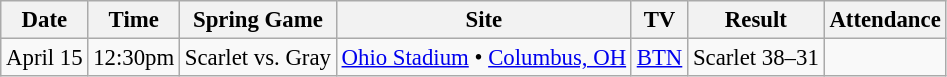<table class="wikitable" style="font-size:95%;">
<tr>
<th>Date</th>
<th>Time</th>
<th>Spring Game</th>
<th>Site</th>
<th>TV</th>
<th>Result</th>
<th>Attendance</th>
</tr>
<tr>
<td>April 15</td>
<td>12:30pm</td>
<td>Scarlet vs. Gray</td>
<td><a href='#'>Ohio Stadium</a> • <a href='#'>Columbus, OH</a></td>
<td><a href='#'>BTN</a></td>
<td>Scarlet 38–31</td>
<td></td>
</tr>
</table>
